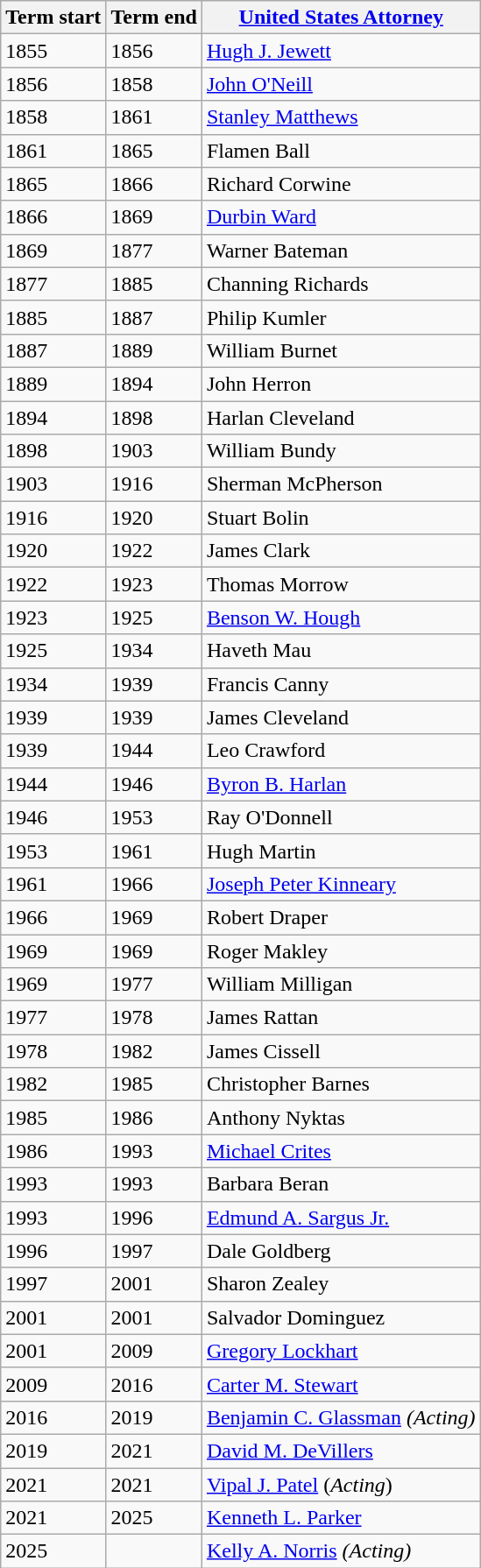<table class=wikitable>
<tr>
<th>Term start</th>
<th>Term end</th>
<th><a href='#'>United States Attorney</a></th>
</tr>
<tr>
<td>1855</td>
<td>1856</td>
<td><a href='#'>Hugh J. Jewett</a></td>
</tr>
<tr>
<td>1856</td>
<td>1858</td>
<td><a href='#'>John O'Neill</a></td>
</tr>
<tr>
<td>1858</td>
<td>1861</td>
<td><a href='#'>Stanley Matthews</a></td>
</tr>
<tr>
<td>1861</td>
<td>1865</td>
<td>Flamen Ball</td>
</tr>
<tr>
<td>1865</td>
<td>1866</td>
<td>Richard Corwine</td>
</tr>
<tr>
<td>1866</td>
<td>1869</td>
<td><a href='#'>Durbin Ward</a></td>
</tr>
<tr>
<td>1869</td>
<td>1877</td>
<td>Warner Bateman</td>
</tr>
<tr>
<td>1877</td>
<td>1885</td>
<td>Channing Richards</td>
</tr>
<tr>
<td>1885</td>
<td>1887</td>
<td>Philip Kumler</td>
</tr>
<tr>
<td>1887</td>
<td>1889</td>
<td>William Burnet</td>
</tr>
<tr>
<td>1889</td>
<td>1894</td>
<td>John Herron</td>
</tr>
<tr>
<td>1894</td>
<td>1898</td>
<td>Harlan Cleveland</td>
</tr>
<tr>
<td>1898</td>
<td>1903</td>
<td>William Bundy</td>
</tr>
<tr>
<td>1903</td>
<td>1916</td>
<td>Sherman McPherson</td>
</tr>
<tr>
<td>1916</td>
<td>1920</td>
<td>Stuart Bolin</td>
</tr>
<tr>
<td>1920</td>
<td>1922</td>
<td>James Clark</td>
</tr>
<tr>
<td>1922</td>
<td>1923</td>
<td>Thomas Morrow</td>
</tr>
<tr>
<td>1923</td>
<td>1925</td>
<td><a href='#'>Benson W. Hough</a></td>
</tr>
<tr>
<td>1925</td>
<td>1934</td>
<td>Haveth Mau</td>
</tr>
<tr>
<td>1934</td>
<td>1939</td>
<td>Francis Canny</td>
</tr>
<tr>
<td>1939</td>
<td>1939</td>
<td>James Cleveland</td>
</tr>
<tr>
<td>1939</td>
<td>1944</td>
<td>Leo Crawford</td>
</tr>
<tr>
<td>1944</td>
<td>1946</td>
<td><a href='#'>Byron B. Harlan</a></td>
</tr>
<tr>
<td>1946</td>
<td>1953</td>
<td>Ray O'Donnell</td>
</tr>
<tr>
<td>1953</td>
<td>1961</td>
<td>Hugh Martin</td>
</tr>
<tr>
<td>1961</td>
<td>1966</td>
<td><a href='#'>Joseph Peter Kinneary</a></td>
</tr>
<tr>
<td>1966</td>
<td>1969</td>
<td>Robert Draper</td>
</tr>
<tr>
<td>1969</td>
<td>1969</td>
<td>Roger Makley</td>
</tr>
<tr>
<td>1969</td>
<td>1977</td>
<td>William Milligan</td>
</tr>
<tr>
<td>1977</td>
<td>1978</td>
<td>James Rattan</td>
</tr>
<tr>
<td>1978</td>
<td>1982</td>
<td>James Cissell</td>
</tr>
<tr>
<td>1982</td>
<td>1985</td>
<td>Christopher Barnes</td>
</tr>
<tr>
<td>1985</td>
<td>1986</td>
<td>Anthony Nyktas</td>
</tr>
<tr>
<td>1986</td>
<td>1993</td>
<td><a href='#'>Michael Crites</a></td>
</tr>
<tr>
<td>1993</td>
<td>1993</td>
<td>Barbara Beran</td>
</tr>
<tr>
<td>1993</td>
<td>1996</td>
<td><a href='#'>Edmund A. Sargus Jr.</a></td>
</tr>
<tr>
<td>1996</td>
<td>1997</td>
<td>Dale Goldberg</td>
</tr>
<tr>
<td>1997</td>
<td>2001</td>
<td>Sharon Zealey</td>
</tr>
<tr>
<td>2001</td>
<td>2001</td>
<td>Salvador Dominguez</td>
</tr>
<tr>
<td>2001</td>
<td>2009</td>
<td><a href='#'>Gregory Lockhart</a></td>
</tr>
<tr>
<td>2009</td>
<td>2016</td>
<td><a href='#'>Carter M. Stewart</a></td>
</tr>
<tr>
<td>2016</td>
<td>2019</td>
<td><a href='#'>Benjamin C. Glassman</a> <em>(Acting)</em></td>
</tr>
<tr>
<td>2019</td>
<td>2021</td>
<td><a href='#'>David M. DeVillers</a></td>
</tr>
<tr>
<td>2021</td>
<td>2021</td>
<td><a href='#'>Vipal J. Patel</a> (<em>Acting</em>)</td>
</tr>
<tr>
<td>2021</td>
<td>2025</td>
<td><a href='#'>Kenneth L. Parker</a></td>
</tr>
<tr>
<td>2025</td>
<td></td>
<td><a href='#'>Kelly A. Norris</a> <em>(Acting)</em></td>
</tr>
</table>
